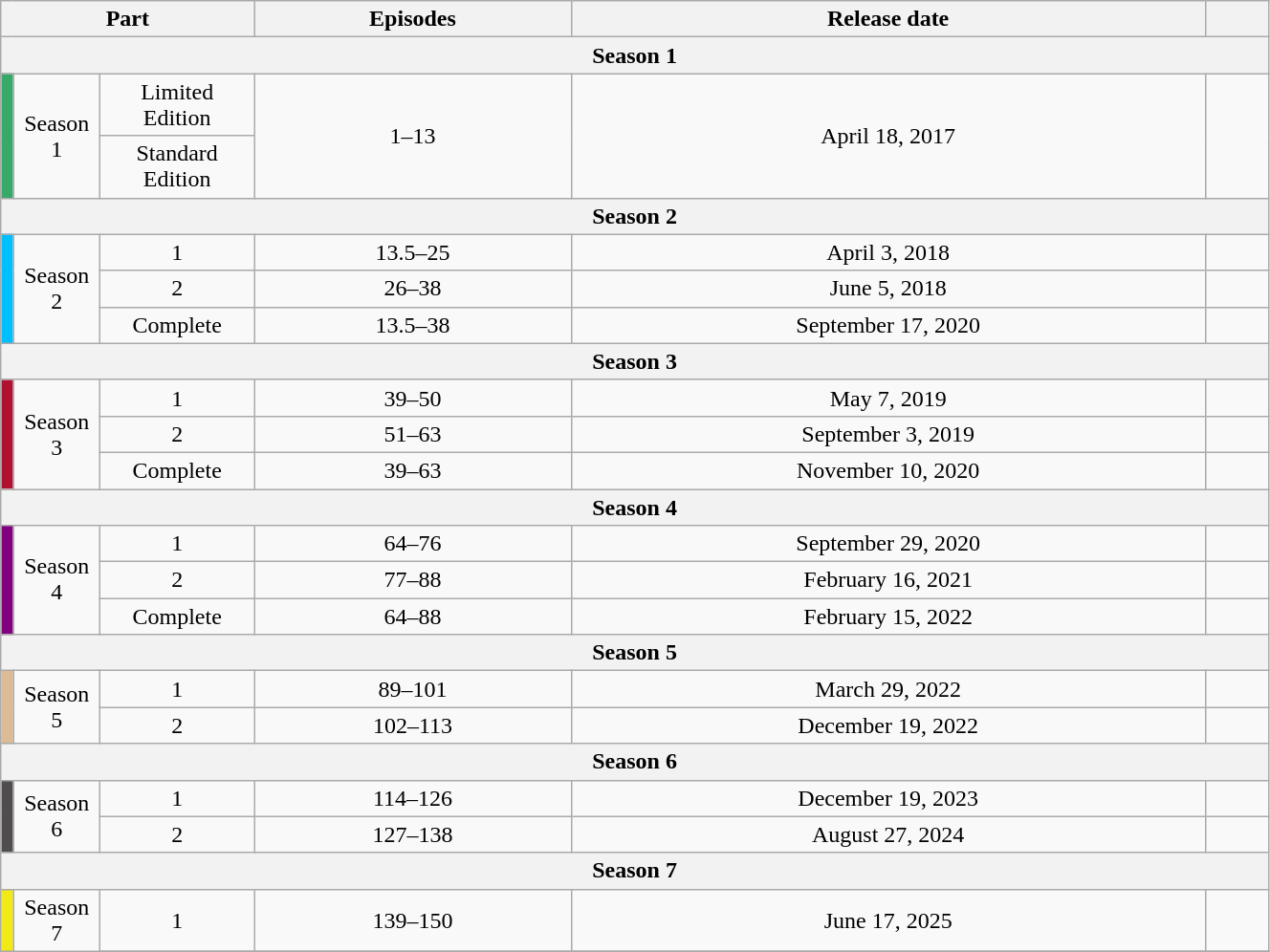<table class="wikitable" style="text-align:center; width: 70%;">
<tr>
<th colspan="3" width="20%">Part</th>
<th>Episodes</th>
<th>Release date</th>
<th width="5%"></th>
</tr>
<tr>
<th colspan="7">Season 1</th>
</tr>
<tr>
<td rowspan="2" width="1%" style="background: #38A969"></td>
<td rowspan="2">Season 1</td>
<td>Limited Edition</td>
<td rowspan="2">1–13</td>
<td rowspan="2">April 18, 2017</td>
<td rowspan="2"></td>
</tr>
<tr>
<td>Standard Edition</td>
</tr>
<tr>
<th colspan="7">Season 2</th>
</tr>
<tr>
<td rowspan="3" width="1%" style="background: #00BFFF"></td>
<td rowspan="3">Season 2</td>
<td>1</td>
<td>13.5–25</td>
<td>April 3, 2018</td>
<td></td>
</tr>
<tr>
<td>2</td>
<td>26–38</td>
<td>June 5, 2018</td>
<td></td>
</tr>
<tr>
<td>Complete</td>
<td>13.5–38</td>
<td>September 17, 2020</td>
<td></td>
</tr>
<tr>
<th colspan="7">Season 3</th>
</tr>
<tr>
<td rowspan="3" width="1%" style="background: #B11030"></td>
<td rowspan="3">Season 3</td>
<td>1</td>
<td>39–50</td>
<td>May 7, 2019</td>
<td></td>
</tr>
<tr>
<td>2</td>
<td>51–63</td>
<td>September 3, 2019</td>
<td></td>
</tr>
<tr>
<td>Complete</td>
<td>39–63</td>
<td>November 10, 2020</td>
<td></td>
</tr>
<tr>
<th colspan="7">Season 4</th>
</tr>
<tr>
<td rowspan="3" width="1%" style="background: #800080"></td>
<td rowspan="3">Season 4</td>
<td>1</td>
<td>64–76</td>
<td>September 29, 2020</td>
<td></td>
</tr>
<tr>
<td>2</td>
<td>77–88</td>
<td>February 16, 2021</td>
<td></td>
</tr>
<tr>
<td>Complete</td>
<td>64–88</td>
<td>February 15, 2022</td>
<td></td>
</tr>
<tr>
<th colspan="7">Season 5</th>
</tr>
<tr>
<td rowspan="2" width="1%" style="background: #DDBB97"></td>
<td rowspan="2">Season 5</td>
<td>1</td>
<td>89–101</td>
<td>March 29, 2022</td>
<td></td>
</tr>
<tr>
<td>2</td>
<td>102–113</td>
<td>December 19, 2022</td>
<td></td>
</tr>
<tr>
<th colspan="7">Season 6</th>
</tr>
<tr>
<td rowspan="2" width="1%" style="background: #4F4D4E"></td>
<td rowspan="2">Season 6</td>
<td>1</td>
<td>114–126</td>
<td>December 19, 2023</td>
<td></td>
</tr>
<tr>
<td>2</td>
<td>127–138</td>
<td>August 27, 2024</td>
<td></td>
</tr>
<tr>
<th colspan="7">Season 7</th>
</tr>
<tr>
<td rowspan="2" width="1%" style="background: #F2EA16"></td>
<td rowspan="2">Season 7</td>
<td>1</td>
<td>139–150</td>
<td>June 17, 2025</td>
<td></td>
</tr>
<tr>
</tr>
</table>
